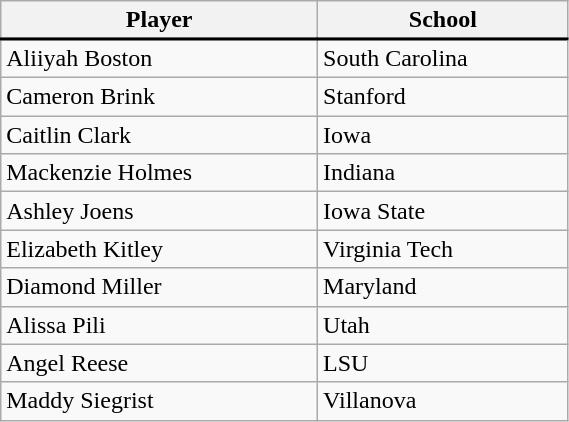<table class="wikitable" style="width:30%;">
<tr>
<th>Player</th>
<th>School</th>
</tr>
<tr>
</tr>
<tr style = "border-top:2px solid black;">
<td>Aliiyah Boston</td>
<td>South Carolina</td>
</tr>
<tr>
<td>Cameron Brink</td>
<td>Stanford</td>
</tr>
<tr>
<td>Caitlin Clark</td>
<td>Iowa</td>
</tr>
<tr>
<td>Mackenzie Holmes</td>
<td>Indiana</td>
</tr>
<tr>
<td>Ashley Joens</td>
<td>Iowa State</td>
</tr>
<tr>
<td>Elizabeth Kitley</td>
<td>Virginia Tech</td>
</tr>
<tr>
<td>Diamond Miller</td>
<td>Maryland</td>
</tr>
<tr>
<td>Alissa Pili</td>
<td>Utah</td>
</tr>
<tr>
<td>Angel Reese</td>
<td>LSU</td>
</tr>
<tr>
<td>Maddy Siegrist</td>
<td>Villanova</td>
</tr>
</table>
